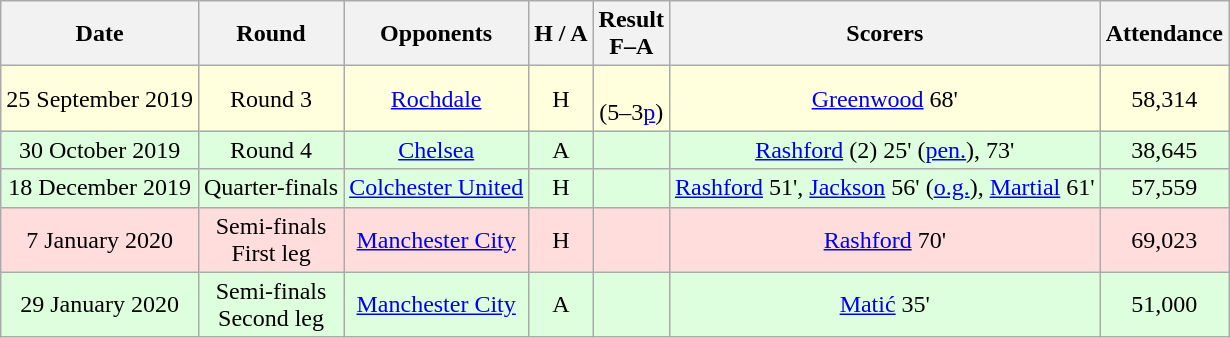<table class="wikitable" style="text-align:center">
<tr>
<th>Date</th>
<th>Round</th>
<th>Opponents</th>
<th>H / A</th>
<th>Result<br>F–A</th>
<th>Scorers</th>
<th>Attendance</th>
</tr>
<tr style="background:#ffffdd">
<td>25 September 2019</td>
<td>Round 3</td>
<td><a href='#'>Rochdale</a></td>
<td>H</td>
<td><br>(5–3<a href='#'>p</a>)</td>
<td><a href='#'>Greenwood</a> 68'</td>
<td>58,314</td>
</tr>
<tr style="background:#ddffdd">
<td>30 October 2019</td>
<td>Round 4</td>
<td><a href='#'>Chelsea</a></td>
<td>A</td>
<td></td>
<td><a href='#'>Rashford</a> (2) 25' (<a href='#'>pen.</a>), 73'</td>
<td>38,645</td>
</tr>
<tr style="background:#ddffdd">
<td>18 December 2019</td>
<td>Quarter-finals</td>
<td><a href='#'>Colchester United</a></td>
<td>H</td>
<td></td>
<td><a href='#'>Rashford</a> 51', <a href='#'>Jackson</a> 56' (<a href='#'>o.g.</a>), <a href='#'>Martial</a> 61'</td>
<td>57,559</td>
</tr>
<tr style="background:#ffdddd">
<td>7 January 2020</td>
<td>Semi-finals<br>First leg</td>
<td><a href='#'>Manchester City</a></td>
<td>H</td>
<td></td>
<td><a href='#'>Rashford</a> 70'</td>
<td>69,023</td>
</tr>
<tr style="background:#ddffdd">
<td>29 January 2020</td>
<td>Semi-finals<br>Second leg</td>
<td><a href='#'>Manchester City</a></td>
<td>A</td>
<td></td>
<td><a href='#'>Matić</a> 35'</td>
<td>51,000</td>
</tr>
</table>
